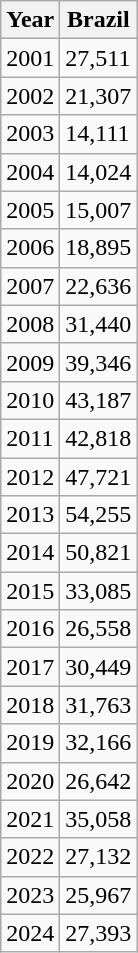<table class="wikitable">
<tr>
<th>Year</th>
<th>Brazil</th>
</tr>
<tr>
<td>2001</td>
<td>27,511</td>
</tr>
<tr>
<td>2002</td>
<td>21,307</td>
</tr>
<tr>
<td>2003</td>
<td>14,111</td>
</tr>
<tr>
<td>2004</td>
<td>14,024</td>
</tr>
<tr>
<td>2005</td>
<td>15,007</td>
</tr>
<tr>
<td>2006</td>
<td>18,895</td>
</tr>
<tr>
<td>2007</td>
<td>22,636</td>
</tr>
<tr>
<td>2008</td>
<td>31,440</td>
</tr>
<tr>
<td>2009</td>
<td>39,346</td>
</tr>
<tr>
<td>2010</td>
<td>43,187</td>
</tr>
<tr>
<td>2011</td>
<td>42,818</td>
</tr>
<tr>
<td>2012</td>
<td>47,721</td>
</tr>
<tr>
<td>2013</td>
<td>54,255</td>
</tr>
<tr>
<td>2014</td>
<td>50,821</td>
</tr>
<tr>
<td>2015</td>
<td>33,085</td>
</tr>
<tr>
<td>2016</td>
<td>26,558</td>
</tr>
<tr>
<td>2017</td>
<td>30,449</td>
</tr>
<tr>
<td>2018</td>
<td>31,763</td>
</tr>
<tr>
<td>2019</td>
<td>32,166</td>
</tr>
<tr>
<td>2020</td>
<td>26,642</td>
</tr>
<tr>
<td>2021</td>
<td>35,058</td>
</tr>
<tr>
<td>2022</td>
<td>27,132</td>
</tr>
<tr>
<td>2023</td>
<td>25,967</td>
</tr>
<tr>
<td>2024</td>
<td>27,393</td>
</tr>
</table>
